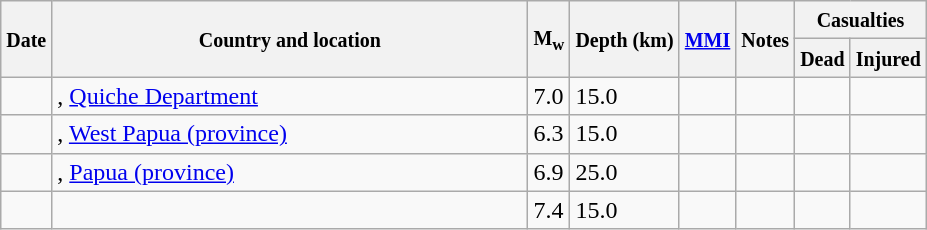<table class="wikitable sortable sort-under" style="border:1px black; margin-left:1em;">
<tr>
<th rowspan="2"><small>Date</small></th>
<th rowspan="2" style="width: 310px"><small>Country and location</small></th>
<th rowspan="2"><small>M<sub>w</sub></small></th>
<th rowspan="2"><small>Depth (km)</small></th>
<th rowspan="2"><small><a href='#'>MMI</a></small></th>
<th rowspan="2" class="unsortable"><small>Notes</small></th>
<th colspan="2"><small>Casualties</small></th>
</tr>
<tr>
<th><small>Dead</small></th>
<th><small>Injured</small></th>
</tr>
<tr>
<td></td>
<td>, <a href='#'>Quiche Department</a></td>
<td>7.0</td>
<td>15.0</td>
<td></td>
<td></td>
<td></td>
<td></td>
</tr>
<tr>
<td></td>
<td>, <a href='#'>West Papua (province)</a></td>
<td>6.3</td>
<td>15.0</td>
<td></td>
<td></td>
<td></td>
<td></td>
</tr>
<tr>
<td></td>
<td>, <a href='#'>Papua (province)</a></td>
<td>6.9</td>
<td>25.0</td>
<td></td>
<td></td>
<td></td>
<td></td>
</tr>
<tr>
<td></td>
<td></td>
<td>7.4</td>
<td>15.0</td>
<td></td>
<td></td>
<td></td>
<td></td>
</tr>
</table>
